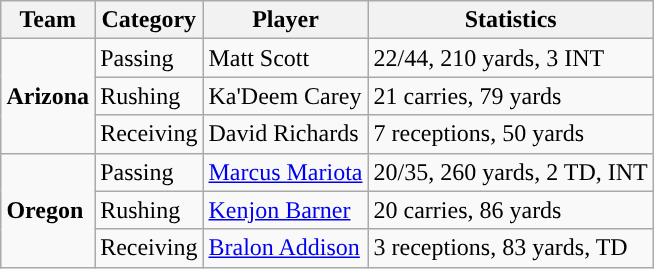<table class="wikitable" style="float: right;">
<tr>
<th>Team</th>
<th>Category</th>
<th>Player</th>
<th>Statistics</th>
</tr>
<tr>
<td rowspan=3><strong>Arizona</strong></td>
<td>Passing</td>
<td>Matt Scott</td>
<td>22/44, 210 yards, 3 INT</td>
</tr>
<tr>
<td>Rushing</td>
<td>Ka'Deem Carey</td>
<td>21 carries, 79 yards</td>
</tr>
<tr>
<td>Receiving</td>
<td>David Richards</td>
<td>7 receptions, 50 yards</td>
</tr>
<tr>
<td rowspan=3><strong>Oregon</strong></td>
<td>Passing</td>
<td><a href='#'>Marcus Mariota</a></td>
<td>20/35, 260 yards, 2 TD, INT</td>
</tr>
<tr>
<td>Rushing</td>
<td><a href='#'>Kenjon Barner</a></td>
<td>20 carries, 86 yards</td>
</tr>
<tr>
<td>Receiving</td>
<td><a href='#'>Bralon Addison</a></td>
<td>3 receptions, 83 yards, TD</td>
</tr>
</table>
